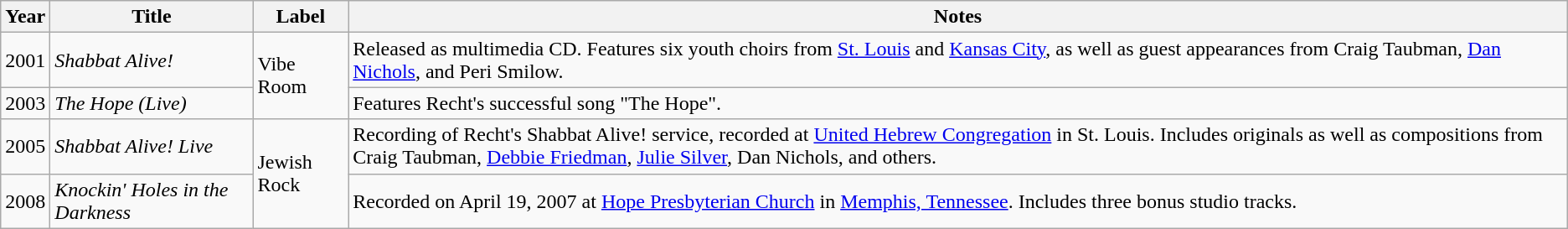<table class="wikitable">
<tr>
<th>Year</th>
<th>Title</th>
<th>Label</th>
<th>Notes</th>
</tr>
<tr>
<td>2001</td>
<td><em>Shabbat Alive!</em></td>
<td rowspan="2">Vibe Room</td>
<td>Released as multimedia CD. Features six youth choirs from <a href='#'>St. Louis</a> and <a href='#'>Kansas City</a>, as well as guest appearances from Craig Taubman, <a href='#'>Dan Nichols</a>, and Peri Smilow.</td>
</tr>
<tr>
<td>2003</td>
<td><em>The Hope (Live)</em></td>
<td>Features Recht's successful song "The Hope".</td>
</tr>
<tr>
<td>2005</td>
<td><em>Shabbat Alive! Live</em></td>
<td rowspan="2">Jewish Rock</td>
<td>Recording of Recht's Shabbat Alive! service, recorded at <a href='#'>United Hebrew Congregation</a> in St. Louis. Includes originals as well as compositions from Craig Taubman, <a href='#'>Debbie Friedman</a>, <a href='#'>Julie Silver</a>, Dan Nichols, and others.</td>
</tr>
<tr>
<td>2008</td>
<td><em>Knockin' Holes in the Darkness</em></td>
<td>Recorded on April 19, 2007 at <a href='#'>Hope Presbyterian Church</a> in <a href='#'>Memphis, Tennessee</a>. Includes three bonus studio tracks.</td>
</tr>
</table>
